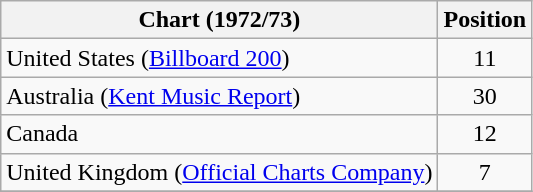<table class="wikitable">
<tr>
<th>Chart (1972/73)</th>
<th>Position</th>
</tr>
<tr>
<td>United States (<a href='#'>Billboard 200</a>)</td>
<td align="center">11</td>
</tr>
<tr>
<td>Australia (<a href='#'>Kent Music Report</a>)</td>
<td align="center">30</td>
</tr>
<tr>
<td>Canada</td>
<td align="center">12</td>
</tr>
<tr>
<td>United Kingdom (<a href='#'>Official Charts Company</a>)</td>
<td align="center">7</td>
</tr>
<tr>
</tr>
</table>
